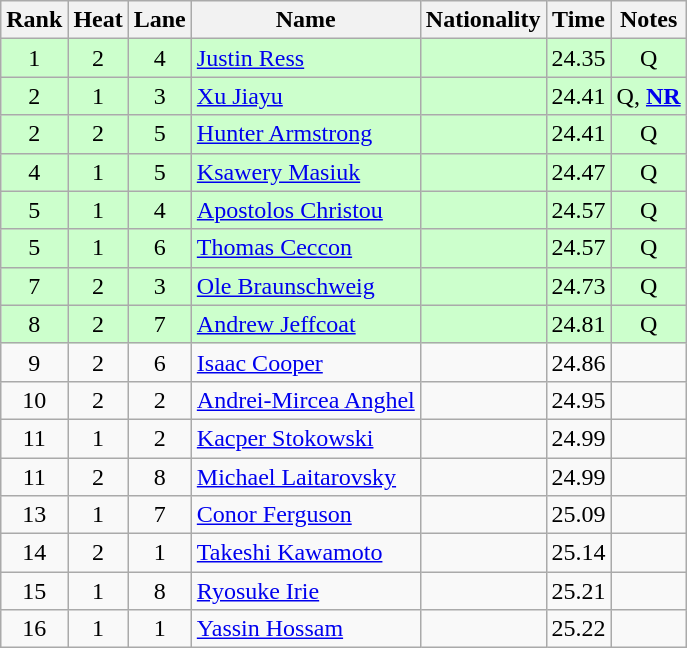<table class="wikitable sortable" style="text-align:center">
<tr>
<th>Rank</th>
<th>Heat</th>
<th>Lane</th>
<th>Name</th>
<th>Nationality</th>
<th>Time</th>
<th>Notes</th>
</tr>
<tr bgcolor=ccffcc>
<td>1</td>
<td>2</td>
<td>4</td>
<td align=left><a href='#'>Justin Ress</a></td>
<td align=left></td>
<td>24.35</td>
<td>Q</td>
</tr>
<tr bgcolor=ccffcc>
<td>2</td>
<td>1</td>
<td>3</td>
<td align=left><a href='#'>Xu Jiayu</a></td>
<td align=left></td>
<td>24.41</td>
<td>Q, <strong><a href='#'>NR</a></strong></td>
</tr>
<tr bgcolor=ccffcc>
<td>2</td>
<td>2</td>
<td>5</td>
<td align=left><a href='#'>Hunter Armstrong</a></td>
<td align=left></td>
<td>24.41</td>
<td>Q</td>
</tr>
<tr bgcolor=ccffcc>
<td>4</td>
<td>1</td>
<td>5</td>
<td align=left><a href='#'>Ksawery Masiuk</a></td>
<td align=left></td>
<td>24.47</td>
<td>Q</td>
</tr>
<tr bgcolor=ccffcc>
<td>5</td>
<td>1</td>
<td>4</td>
<td align=left><a href='#'>Apostolos Christou</a></td>
<td align=left></td>
<td>24.57</td>
<td>Q</td>
</tr>
<tr bgcolor=ccffcc>
<td>5</td>
<td>1</td>
<td>6</td>
<td align=left><a href='#'>Thomas Ceccon</a></td>
<td align=left></td>
<td>24.57</td>
<td>Q</td>
</tr>
<tr bgcolor=ccffcc>
<td>7</td>
<td>2</td>
<td>3</td>
<td align=left><a href='#'>Ole Braunschweig</a></td>
<td align=left></td>
<td>24.73</td>
<td>Q</td>
</tr>
<tr bgcolor=ccffcc>
<td>8</td>
<td>2</td>
<td>7</td>
<td align=left><a href='#'>Andrew Jeffcoat</a></td>
<td align=left></td>
<td>24.81</td>
<td>Q</td>
</tr>
<tr>
<td>9</td>
<td>2</td>
<td>6</td>
<td align=left><a href='#'>Isaac Cooper</a></td>
<td align=left></td>
<td>24.86</td>
<td></td>
</tr>
<tr>
<td>10</td>
<td>2</td>
<td>2</td>
<td align=left><a href='#'>Andrei-Mircea Anghel</a></td>
<td align=left></td>
<td>24.95</td>
<td></td>
</tr>
<tr>
<td>11</td>
<td>1</td>
<td>2</td>
<td align=left><a href='#'>Kacper Stokowski</a></td>
<td align=left></td>
<td>24.99</td>
<td></td>
</tr>
<tr>
<td>11</td>
<td>2</td>
<td>8</td>
<td align=left><a href='#'>Michael Laitarovsky</a></td>
<td align=left></td>
<td>24.99</td>
<td></td>
</tr>
<tr>
<td>13</td>
<td>1</td>
<td>7</td>
<td align=left><a href='#'>Conor Ferguson</a></td>
<td align=left></td>
<td>25.09</td>
<td></td>
</tr>
<tr>
<td>14</td>
<td>2</td>
<td>1</td>
<td align=left><a href='#'>Takeshi Kawamoto</a></td>
<td align=left></td>
<td>25.14</td>
<td></td>
</tr>
<tr>
<td>15</td>
<td>1</td>
<td>8</td>
<td align=left><a href='#'>Ryosuke Irie</a></td>
<td align=left></td>
<td>25.21</td>
<td></td>
</tr>
<tr>
<td>16</td>
<td>1</td>
<td>1</td>
<td align=left><a href='#'>Yassin Hossam</a></td>
<td align=left></td>
<td>25.22</td>
<td></td>
</tr>
</table>
